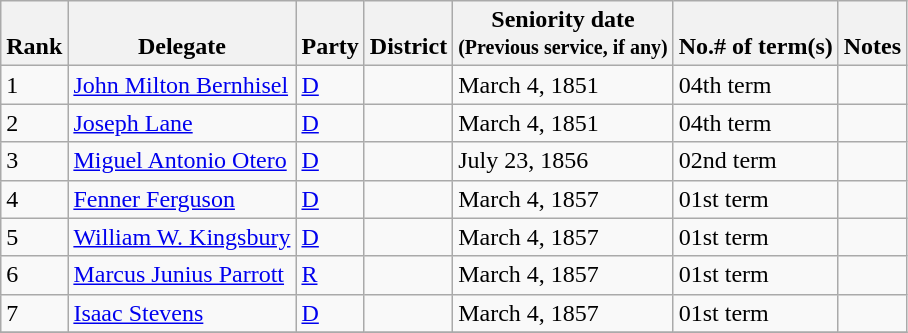<table class="wikitable sortable">
<tr valign=bottom>
<th>Rank</th>
<th>Delegate</th>
<th>Party</th>
<th>District</th>
<th>Seniority date<br><small>(Previous service, if any)</small><br></th>
<th>No.# of term(s)</th>
<th>Notes</th>
</tr>
<tr>
<td>1</td>
<td><a href='#'>John Milton Bernhisel</a></td>
<td><a href='#'>D</a></td>
<td></td>
<td>March 4, 1851</td>
<td>04th term</td>
<td></td>
</tr>
<tr>
<td>2</td>
<td><a href='#'>Joseph Lane</a></td>
<td><a href='#'>D</a></td>
<td></td>
<td>March 4, 1851</td>
<td>04th term</td>
<td></td>
</tr>
<tr>
<td>3</td>
<td><a href='#'>Miguel Antonio Otero</a></td>
<td><a href='#'>D</a></td>
<td></td>
<td>July 23, 1856</td>
<td>02nd term</td>
<td></td>
</tr>
<tr>
<td>4</td>
<td><a href='#'>Fenner Ferguson</a></td>
<td><a href='#'>D</a></td>
<td></td>
<td>March 4, 1857</td>
<td>01st term</td>
<td></td>
</tr>
<tr>
<td>5</td>
<td><a href='#'>William W. Kingsbury</a></td>
<td><a href='#'>D</a></td>
<td></td>
<td>March 4, 1857</td>
<td>01st term</td>
<td></td>
</tr>
<tr>
<td>6</td>
<td><a href='#'>Marcus Junius Parrott</a></td>
<td><a href='#'>R</a></td>
<td></td>
<td>March 4, 1857</td>
<td>01st term</td>
<td></td>
</tr>
<tr>
<td>7</td>
<td><a href='#'>Isaac Stevens</a></td>
<td><a href='#'>D</a></td>
<td></td>
<td>March 4, 1857</td>
<td>01st term</td>
<td></td>
</tr>
<tr>
</tr>
</table>
